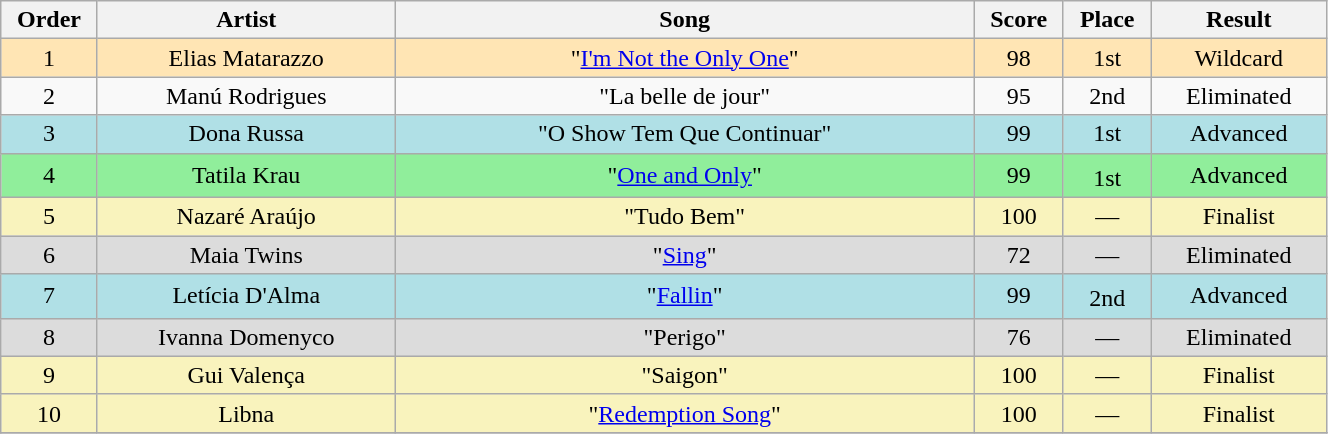<table class="wikitable" style="text-align:center; width:70%;">
<tr>
<th scope="col" width="05%">Order</th>
<th scope="col" width="17%">Artist</th>
<th scope="col" width="33%">Song</th>
<th scope="col" width="05%">Score</th>
<th scope="col" width="05%">Place</th>
<th scope="col" width="10%">Result</th>
</tr>
<tr bgcolor=FFE5B4>
<td>1</td>
<td>Elias Matarazzo</td>
<td>"<a href='#'>I'm Not the Only One</a>"</td>
<td>98</td>
<td>1st</td>
<td>Wildcard</td>
</tr>
<tr>
<td>2</td>
<td>Manú Rodrigues</td>
<td>"La belle de jour"</td>
<td>95</td>
<td>2nd</td>
<td>Eliminated</td>
</tr>
<tr bgcolor=B0E0E6>
<td>3</td>
<td>Dona Russa</td>
<td>"O Show Tem Que Continuar"</td>
<td>99</td>
<td>1st</td>
<td>Advanced</td>
</tr>
<tr bgcolor=90EE9B>
<td>4</td>
<td>Tatila Krau</td>
<td>"<a href='#'>One and Only</a>"</td>
<td>99</td>
<td>1st<sup></sup></td>
<td>Advanced</td>
</tr>
<tr bgcolor=F9F3BD>
<td>5</td>
<td>Nazaré Araújo</td>
<td>"Tudo Bem"</td>
<td>100</td>
<td>—</td>
<td>Finalist</td>
</tr>
<tr bgcolor=DCDCDC>
<td>6</td>
<td>Maia Twins</td>
<td>"<a href='#'>Sing</a>"</td>
<td>72</td>
<td>—</td>
<td>Eliminated</td>
</tr>
<tr bgcolor=B0E0E6>
<td>7</td>
<td>Letícia D'Alma</td>
<td>"<a href='#'>Fallin</a>"</td>
<td>99</td>
<td>2nd<sup></sup></td>
<td>Advanced</td>
</tr>
<tr bgcolor=DCDCDC>
<td>8</td>
<td>Ivanna Domenyco</td>
<td>"Perigo"</td>
<td>76</td>
<td>—</td>
<td>Eliminated</td>
</tr>
<tr bgcolor=F9F3BD>
<td>9</td>
<td>Gui Valença</td>
<td>"Saigon"</td>
<td>100</td>
<td>—</td>
<td>Finalist</td>
</tr>
<tr bgcolor=F9F3BD>
<td>10</td>
<td>Libna</td>
<td>"<a href='#'>Redemption Song</a>"</td>
<td>100</td>
<td>—</td>
<td>Finalist</td>
</tr>
<tr>
</tr>
</table>
